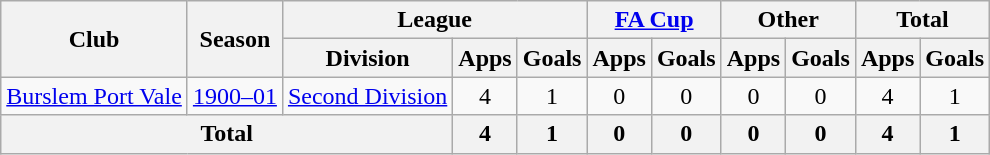<table class="wikitable" style="text-align:center">
<tr>
<th rowspan="2">Club</th>
<th rowspan="2">Season</th>
<th colspan="3">League</th>
<th colspan="2"><a href='#'>FA Cup</a></th>
<th colspan="2">Other</th>
<th colspan="2">Total</th>
</tr>
<tr>
<th>Division</th>
<th>Apps</th>
<th>Goals</th>
<th>Apps</th>
<th>Goals</th>
<th>Apps</th>
<th>Goals</th>
<th>Apps</th>
<th>Goals</th>
</tr>
<tr>
<td><a href='#'>Burslem Port Vale</a></td>
<td><a href='#'>1900–01</a></td>
<td><a href='#'>Second Division</a></td>
<td>4</td>
<td>1</td>
<td>0</td>
<td>0</td>
<td>0</td>
<td>0</td>
<td>4</td>
<td>1</td>
</tr>
<tr>
<th colspan="3">Total</th>
<th>4</th>
<th>1</th>
<th>0</th>
<th>0</th>
<th>0</th>
<th>0</th>
<th>4</th>
<th>1</th>
</tr>
</table>
